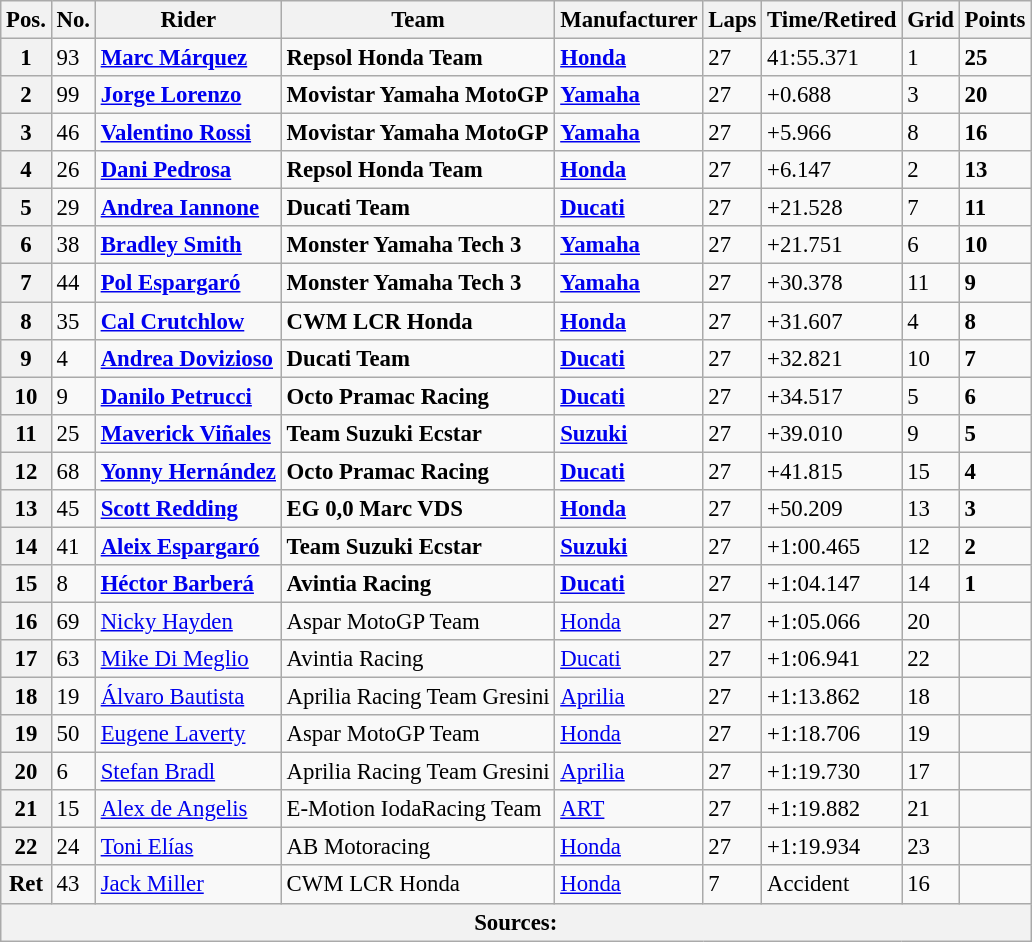<table class="wikitable" style="font-size: 95%;">
<tr>
<th>Pos.</th>
<th>No.</th>
<th>Rider</th>
<th>Team</th>
<th>Manufacturer</th>
<th>Laps</th>
<th>Time/Retired</th>
<th>Grid</th>
<th>Points</th>
</tr>
<tr>
<th>1</th>
<td>93</td>
<td> <strong><a href='#'>Marc Márquez</a></strong></td>
<td><strong>Repsol Honda Team</strong></td>
<td><strong><a href='#'>Honda</a></strong></td>
<td>27</td>
<td>41:55.371</td>
<td>1</td>
<td><strong>25</strong></td>
</tr>
<tr>
<th>2</th>
<td>99</td>
<td> <strong><a href='#'>Jorge Lorenzo</a></strong></td>
<td><strong>Movistar Yamaha MotoGP</strong></td>
<td><strong><a href='#'>Yamaha</a></strong></td>
<td>27</td>
<td>+0.688</td>
<td>3</td>
<td><strong>20</strong></td>
</tr>
<tr>
<th>3</th>
<td>46</td>
<td> <strong><a href='#'>Valentino Rossi</a></strong></td>
<td><strong>Movistar Yamaha MotoGP</strong></td>
<td><strong><a href='#'>Yamaha</a></strong></td>
<td>27</td>
<td>+5.966</td>
<td>8</td>
<td><strong>16</strong></td>
</tr>
<tr>
<th>4</th>
<td>26</td>
<td> <strong><a href='#'>Dani Pedrosa</a></strong></td>
<td><strong>Repsol Honda Team</strong></td>
<td><strong><a href='#'>Honda</a></strong></td>
<td>27</td>
<td>+6.147</td>
<td>2</td>
<td><strong>13</strong></td>
</tr>
<tr>
<th>5</th>
<td>29</td>
<td> <strong><a href='#'>Andrea Iannone</a></strong></td>
<td><strong>Ducati Team</strong></td>
<td><strong><a href='#'>Ducati</a></strong></td>
<td>27</td>
<td>+21.528</td>
<td>7</td>
<td><strong>11</strong></td>
</tr>
<tr>
<th>6</th>
<td>38</td>
<td> <strong><a href='#'>Bradley Smith</a></strong></td>
<td><strong>Monster Yamaha Tech 3</strong></td>
<td><strong><a href='#'>Yamaha</a></strong></td>
<td>27</td>
<td>+21.751</td>
<td>6</td>
<td><strong>10</strong></td>
</tr>
<tr>
<th>7</th>
<td>44</td>
<td> <strong><a href='#'>Pol Espargaró</a></strong></td>
<td><strong>Monster Yamaha Tech 3</strong></td>
<td><strong><a href='#'>Yamaha</a></strong></td>
<td>27</td>
<td>+30.378</td>
<td>11</td>
<td><strong>9</strong></td>
</tr>
<tr>
<th>8</th>
<td>35</td>
<td> <strong><a href='#'>Cal Crutchlow</a></strong></td>
<td><strong>CWM LCR Honda</strong></td>
<td><strong><a href='#'>Honda</a></strong></td>
<td>27</td>
<td>+31.607</td>
<td>4</td>
<td><strong>8</strong></td>
</tr>
<tr>
<th>9</th>
<td>4</td>
<td> <strong><a href='#'>Andrea Dovizioso</a></strong></td>
<td><strong>Ducati Team</strong></td>
<td><strong><a href='#'>Ducati</a></strong></td>
<td>27</td>
<td>+32.821</td>
<td>10</td>
<td><strong>7</strong></td>
</tr>
<tr>
<th>10</th>
<td>9</td>
<td> <strong><a href='#'>Danilo Petrucci</a></strong></td>
<td><strong>Octo Pramac Racing</strong></td>
<td><strong><a href='#'>Ducati</a></strong></td>
<td>27</td>
<td>+34.517</td>
<td>5</td>
<td><strong>6</strong></td>
</tr>
<tr>
<th>11</th>
<td>25</td>
<td> <strong><a href='#'>Maverick Viñales</a></strong></td>
<td><strong>Team Suzuki Ecstar</strong></td>
<td><strong><a href='#'>Suzuki</a></strong></td>
<td>27</td>
<td>+39.010</td>
<td>9</td>
<td><strong>5</strong></td>
</tr>
<tr>
<th>12</th>
<td>68</td>
<td> <strong><a href='#'>Yonny Hernández</a></strong></td>
<td><strong>Octo Pramac Racing</strong></td>
<td><strong><a href='#'>Ducati</a></strong></td>
<td>27</td>
<td>+41.815</td>
<td>15</td>
<td><strong>4</strong></td>
</tr>
<tr>
<th>13</th>
<td>45</td>
<td> <strong><a href='#'>Scott Redding</a></strong></td>
<td><strong>EG 0,0 Marc VDS</strong></td>
<td><strong><a href='#'>Honda</a></strong></td>
<td>27</td>
<td>+50.209</td>
<td>13</td>
<td><strong>3</strong></td>
</tr>
<tr>
<th>14</th>
<td>41</td>
<td> <strong><a href='#'>Aleix Espargaró</a></strong></td>
<td><strong>Team Suzuki Ecstar</strong></td>
<td><strong><a href='#'>Suzuki</a></strong></td>
<td>27</td>
<td>+1:00.465</td>
<td>12</td>
<td><strong>2</strong></td>
</tr>
<tr>
<th>15</th>
<td>8</td>
<td> <strong><a href='#'>Héctor Barberá</a></strong></td>
<td><strong>Avintia Racing</strong></td>
<td><strong><a href='#'>Ducati</a></strong></td>
<td>27</td>
<td>+1:04.147</td>
<td>14</td>
<td><strong>1</strong></td>
</tr>
<tr>
<th>16</th>
<td>69</td>
<td> <a href='#'>Nicky Hayden</a></td>
<td>Aspar MotoGP Team</td>
<td><a href='#'>Honda</a></td>
<td>27</td>
<td>+1:05.066</td>
<td>20</td>
<td></td>
</tr>
<tr>
<th>17</th>
<td>63</td>
<td> <a href='#'>Mike Di Meglio</a></td>
<td>Avintia Racing</td>
<td><a href='#'>Ducati</a></td>
<td>27</td>
<td>+1:06.941</td>
<td>22</td>
<td></td>
</tr>
<tr>
<th>18</th>
<td>19</td>
<td> <a href='#'>Álvaro Bautista</a></td>
<td>Aprilia Racing Team Gresini</td>
<td><a href='#'>Aprilia</a></td>
<td>27</td>
<td>+1:13.862</td>
<td>18</td>
<td></td>
</tr>
<tr>
<th>19</th>
<td>50</td>
<td> <a href='#'>Eugene Laverty</a></td>
<td>Aspar MotoGP Team</td>
<td><a href='#'>Honda</a></td>
<td>27</td>
<td>+1:18.706</td>
<td>19</td>
<td></td>
</tr>
<tr>
<th>20</th>
<td>6</td>
<td> <a href='#'>Stefan Bradl</a></td>
<td>Aprilia Racing Team Gresini</td>
<td><a href='#'>Aprilia</a></td>
<td>27</td>
<td>+1:19.730</td>
<td>17</td>
<td></td>
</tr>
<tr>
<th>21</th>
<td>15</td>
<td> <a href='#'>Alex de Angelis</a></td>
<td>E-Motion IodaRacing Team</td>
<td><a href='#'>ART</a></td>
<td>27</td>
<td>+1:19.882</td>
<td>21</td>
<td></td>
</tr>
<tr>
<th>22</th>
<td>24</td>
<td> <a href='#'>Toni Elías</a></td>
<td>AB Motoracing</td>
<td><a href='#'>Honda</a></td>
<td>27</td>
<td>+1:19.934</td>
<td>23</td>
<td></td>
</tr>
<tr>
<th>Ret</th>
<td>43</td>
<td> <a href='#'>Jack Miller</a></td>
<td>CWM LCR Honda</td>
<td><a href='#'>Honda</a></td>
<td>7</td>
<td>Accident</td>
<td>16</td>
<td></td>
</tr>
<tr>
<th colspan=9>Sources:</th>
</tr>
</table>
